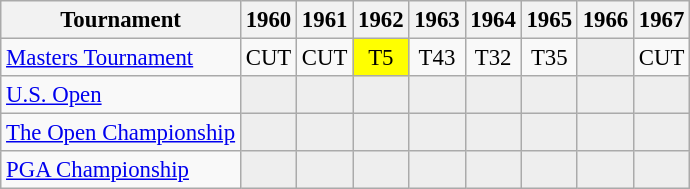<table class="wikitable" style="font-size:95%;text-align:center;">
<tr>
<th>Tournament</th>
<th>1960</th>
<th>1961</th>
<th>1962</th>
<th>1963</th>
<th>1964</th>
<th>1965</th>
<th>1966</th>
<th>1967</th>
</tr>
<tr>
<td align=left><a href='#'>Masters Tournament</a></td>
<td>CUT</td>
<td>CUT</td>
<td style="background:yellow;">T5</td>
<td>T43</td>
<td>T32</td>
<td>T35</td>
<td style="background:#eeeeee;"></td>
<td>CUT</td>
</tr>
<tr>
<td align=left><a href='#'>U.S. Open</a></td>
<td style="background:#eeeeee;"></td>
<td style="background:#eeeeee;"></td>
<td style="background:#eeeeee;"></td>
<td style="background:#eeeeee;"></td>
<td style="background:#eeeeee;"></td>
<td style="background:#eeeeee;"></td>
<td style="background:#eeeeee;"></td>
<td style="background:#eeeeee;"></td>
</tr>
<tr>
<td align=left><a href='#'>The Open Championship</a></td>
<td style="background:#eeeeee;"></td>
<td style="background:#eeeeee;"></td>
<td style="background:#eeeeee;"></td>
<td style="background:#eeeeee;"></td>
<td style="background:#eeeeee;"></td>
<td style="background:#eeeeee;"></td>
<td style="background:#eeeeee;"></td>
<td style="background:#eeeeee;"></td>
</tr>
<tr>
<td align=left><a href='#'>PGA Championship</a></td>
<td style="background:#eeeeee;"></td>
<td style="background:#eeeeee;"></td>
<td style="background:#eeeeee;"></td>
<td style="background:#eeeeee;"></td>
<td style="background:#eeeeee;"></td>
<td style="background:#eeeeee;"></td>
<td style="background:#eeeeee;"></td>
<td style="background:#eeeeee;"></td>
</tr>
</table>
